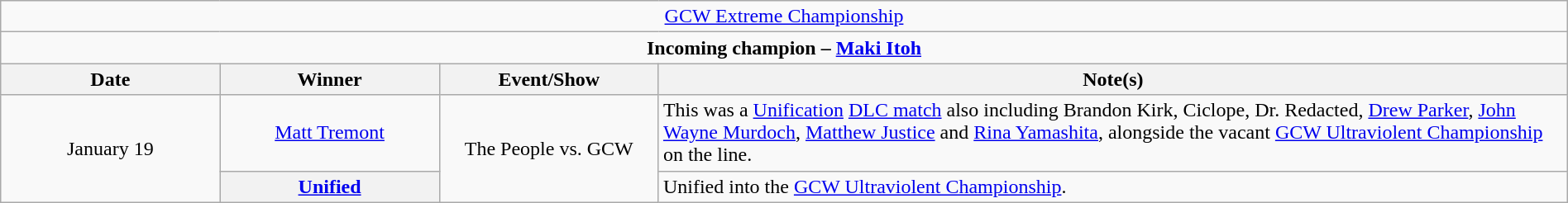<table class="wikitable" style="text-align:center; width:100%;">
<tr>
<td colspan="4" style="text-align: center;"><a href='#'>GCW Extreme Championship</a></td>
</tr>
<tr>
<td colspan="4" style="text-align: center;"><strong>Incoming champion – <a href='#'>Maki Itoh</a></strong></td>
</tr>
<tr>
<th width=14%>Date</th>
<th width=14%>Winner</th>
<th width=14%>Event/Show</th>
<th width=58%>Note(s)</th>
</tr>
<tr>
<td rowspan=2>January 19</td>
<td><a href='#'>Matt Tremont</a></td>
<td rowspan=2>The People vs. GCW</td>
<td align=left>This was a <a href='#'>Unification</a> <a href='#'>DLC match</a> also including Brandon Kirk, Ciclope, Dr. Redacted, <a href='#'>Drew Parker</a>, <a href='#'>John Wayne Murdoch</a>, <a href='#'>Matthew Justice</a> and <a href='#'>Rina Yamashita</a>, alongside the vacant <a href='#'>GCW Ultraviolent Championship</a> on the line.</td>
</tr>
<tr>
<th><a href='#'>Unified</a></th>
<td align=left>Unified into the <a href='#'>GCW Ultraviolent Championship</a>.</td>
</tr>
</table>
